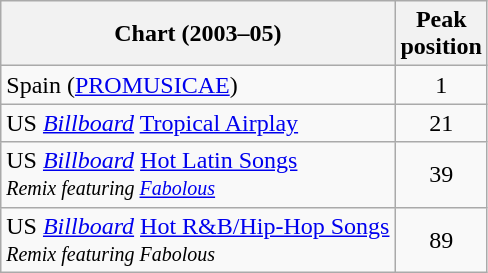<table class="wikitable sortable">
<tr>
<th align="left">Chart (2003–05)</th>
<th align="left">Peak<br>position</th>
</tr>
<tr>
<td>Spain (<a href='#'>PROMUSICAE</a>)</td>
<td align="center">1</td>
</tr>
<tr>
<td>US <em><a href='#'>Billboard</a></em> <a href='#'>Tropical Airplay</a></td>
<td align="center">21</td>
</tr>
<tr>
<td>US <em><a href='#'>Billboard</a></em>  <a href='#'>Hot Latin Songs</a><br><small><em>Remix featuring <a href='#'>Fabolous</a></em></small></td>
<td align="center">39</td>
</tr>
<tr>
<td>US <em><a href='#'>Billboard</a></em> <a href='#'>Hot R&B/Hip-Hop Songs</a><br><small><em>Remix featuring Fabolous</em></small></td>
<td align="center">89</td>
</tr>
</table>
